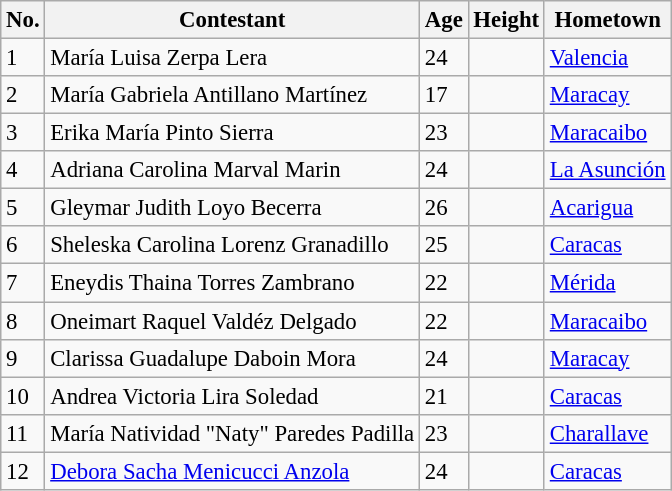<table class="wikitable sortable" style="font-size: 95%;">
<tr>
<th>No.</th>
<th>Contestant</th>
<th>Age</th>
<th>Height</th>
<th>Hometown</th>
</tr>
<tr>
<td>1</td>
<td>María Luisa Zerpa Lera</td>
<td>24</td>
<td></td>
<td><a href='#'>Valencia</a></td>
</tr>
<tr>
<td>2</td>
<td>María Gabriela Antillano Martínez</td>
<td>17</td>
<td></td>
<td><a href='#'>Maracay</a></td>
</tr>
<tr>
<td>3</td>
<td>Erika María Pinto Sierra</td>
<td>23</td>
<td></td>
<td><a href='#'>Maracaibo</a></td>
</tr>
<tr>
<td>4</td>
<td>Adriana Carolina Marval Marin</td>
<td>24</td>
<td></td>
<td><a href='#'>La Asunción</a></td>
</tr>
<tr>
<td>5</td>
<td>Gleymar Judith Loyo Becerra</td>
<td>26</td>
<td></td>
<td><a href='#'>Acarigua</a></td>
</tr>
<tr>
<td>6</td>
<td>Sheleska Carolina Lorenz Granadillo</td>
<td>25</td>
<td></td>
<td><a href='#'>Caracas</a></td>
</tr>
<tr>
<td>7</td>
<td>Eneydis Thaina Torres Zambrano</td>
<td>22</td>
<td></td>
<td><a href='#'>Mérida</a></td>
</tr>
<tr>
<td>8</td>
<td>Oneimart Raquel Valdéz Delgado</td>
<td>22</td>
<td></td>
<td><a href='#'>Maracaibo</a></td>
</tr>
<tr>
<td>9</td>
<td>Clarissa Guadalupe Daboin Mora</td>
<td>24</td>
<td></td>
<td><a href='#'>Maracay</a></td>
</tr>
<tr>
<td>10</td>
<td>Andrea Victoria Lira Soledad</td>
<td>21</td>
<td></td>
<td><a href='#'>Caracas</a></td>
</tr>
<tr>
<td>11</td>
<td>María Natividad "Naty" Paredes Padilla</td>
<td>23</td>
<td></td>
<td><a href='#'>Charallave</a></td>
</tr>
<tr>
<td>12</td>
<td><a href='#'>Debora Sacha Menicucci Anzola</a></td>
<td>24</td>
<td></td>
<td><a href='#'>Caracas</a></td>
</tr>
</table>
